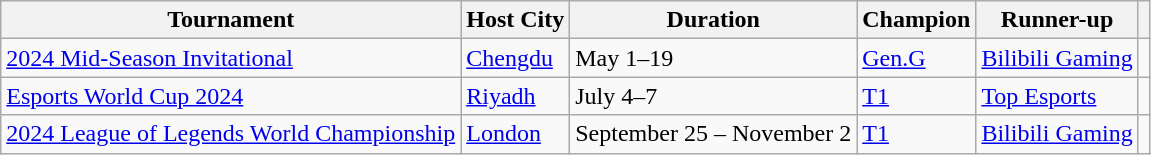<table class="wikitable">
<tr>
<th>Tournament</th>
<th>Host City</th>
<th>Duration</th>
<th>Champion</th>
<th>Runner-up</th>
<th></th>
</tr>
<tr>
<td><a href='#'>2024 Mid-Season Invitational</a></td>
<td> <a href='#'>Chengdu</a></td>
<td>May 1–19</td>
<td><a href='#'>Gen.G</a></td>
<td><a href='#'>Bilibili Gaming</a></td>
<td></td>
</tr>
<tr>
<td><a href='#'>Esports World Cup 2024</a></td>
<td> <a href='#'>Riyadh</a></td>
<td>July 4–7</td>
<td><a href='#'>T1</a></td>
<td><a href='#'>Top Esports</a></td>
<td></td>
</tr>
<tr>
<td><a href='#'>2024 League of Legends World Championship</a></td>
<td> <a href='#'>London</a></td>
<td>September 25 – November 2</td>
<td><a href='#'>T1</a></td>
<td><a href='#'>Bilibili Gaming</a></td>
<td></td>
</tr>
</table>
